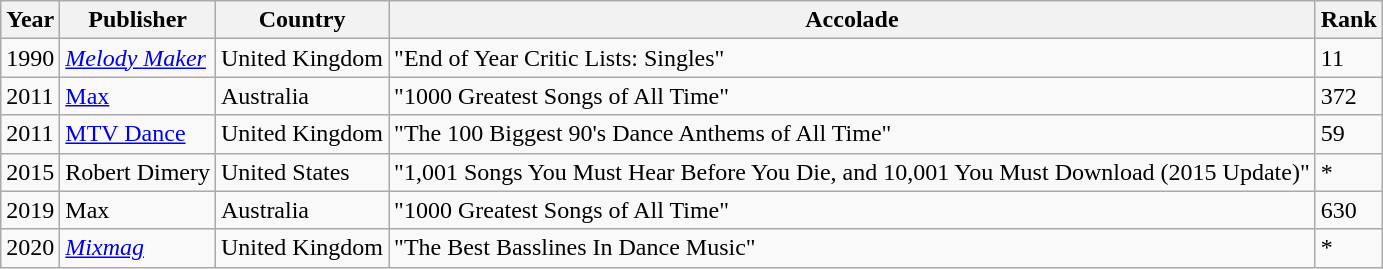<table class="wikitable sortable">
<tr>
<th>Year</th>
<th>Publisher</th>
<th>Country</th>
<th>Accolade</th>
<th>Rank</th>
</tr>
<tr>
<td>1990</td>
<td><em><a href='#'>Melody Maker</a></em></td>
<td>United Kingdom</td>
<td>"End of Year Critic Lists: Singles"</td>
<td>11</td>
</tr>
<tr>
<td>2011</td>
<td><a href='#'>Max</a></td>
<td>Australia</td>
<td>"1000 Greatest Songs of All Time"</td>
<td>372</td>
</tr>
<tr>
<td>2011</td>
<td><a href='#'>MTV Dance</a></td>
<td>United Kingdom</td>
<td>"The 100 Biggest 90's Dance Anthems of All Time"</td>
<td>59</td>
</tr>
<tr>
<td>2015</td>
<td>Robert Dimery</td>
<td>United States</td>
<td>"1,001 Songs You Must Hear Before You Die, and 10,001 You Must Download (2015 Update)"</td>
<td>*</td>
</tr>
<tr>
<td>2019</td>
<td>Max</td>
<td>Australia</td>
<td>"1000 Greatest Songs of All Time"</td>
<td>630</td>
</tr>
<tr>
<td>2020</td>
<td><em><a href='#'>Mixmag</a></em></td>
<td>United Kingdom</td>
<td>"The Best Basslines In Dance Music"</td>
<td>*</td>
</tr>
</table>
